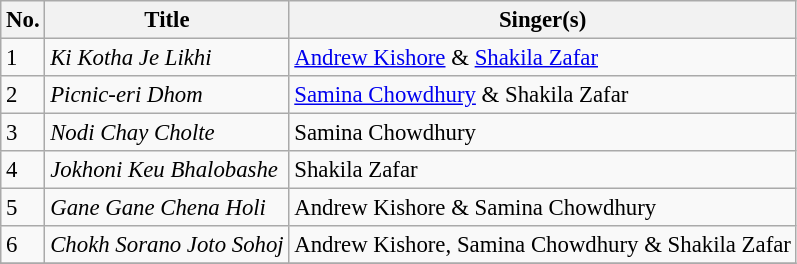<table class="wikitable" style="font-size:95%;">
<tr>
<th>No.</th>
<th>Title</th>
<th>Singer(s)</th>
</tr>
<tr>
<td>1</td>
<td><em>Ki Kotha Je Likhi</em></td>
<td><a href='#'>Andrew Kishore</a> & <a href='#'>Shakila Zafar</a></td>
</tr>
<tr>
<td>2</td>
<td><em>Picnic-eri Dhom</em></td>
<td><a href='#'>Samina Chowdhury</a> & Shakila Zafar</td>
</tr>
<tr>
<td>3</td>
<td><em>Nodi Chay Cholte</em></td>
<td>Samina Chowdhury</td>
</tr>
<tr>
<td>4</td>
<td><em>Jokhoni Keu Bhalobashe</em></td>
<td>Shakila Zafar</td>
</tr>
<tr>
<td>5</td>
<td><em>Gane Gane Chena Holi</em></td>
<td>Andrew Kishore & Samina Chowdhury</td>
</tr>
<tr>
<td>6</td>
<td><em>Chokh Sorano Joto Sohoj</em></td>
<td>Andrew Kishore, Samina Chowdhury & Shakila Zafar</td>
</tr>
<tr>
</tr>
</table>
